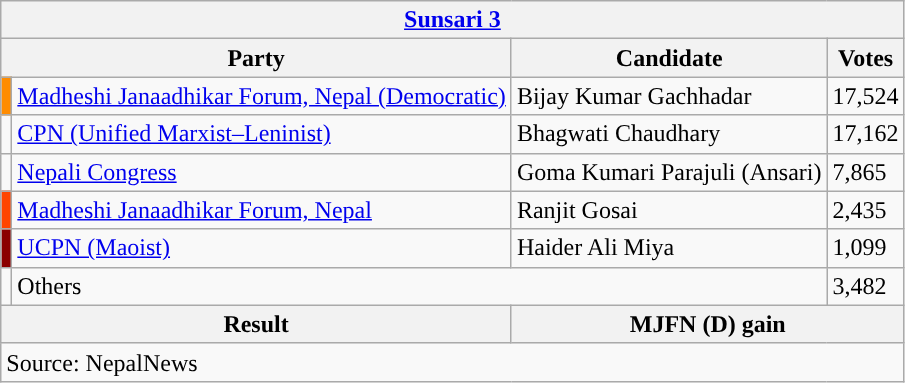<table class="wikitable">
<tr>
<th colspan="4"><a href='#'>Sunsari 3</a></th>
</tr>
<tr>
<th colspan="2">Party</th>
<th>Candidate</th>
<th>Votes</th>
</tr>
<tr>
<td style="background-color:darkorange"></td>
<td><a href='#'>Madheshi Janaadhikar Forum, Nepal (Democratic)</a></td>
<td>Bijay Kumar Gachhadar</td>
<td>17,524</td>
</tr>
<tr>
<td style="background-color:"></td>
<td><a href='#'>CPN (Unified Marxist–Leninist)</a></td>
<td>Bhagwati Chaudhary</td>
<td>17,162</td>
</tr>
<tr>
<td style="background-color:"></td>
<td><a href='#'>Nepali Congress</a></td>
<td>Goma Kumari Parajuli (Ansari)</td>
<td>7,865</td>
</tr>
<tr>
<td style="background-color:orangered"></td>
<td><a href='#'>Madheshi Janaadhikar Forum, Nepal</a></td>
<td>Ranjit Gosai</td>
<td>2,435</td>
</tr>
<tr>
<td style="background-color:darkred"></td>
<td><a href='#'>UCPN (Maoist)</a></td>
<td>Haider Ali Miya</td>
<td>1,099</td>
</tr>
<tr>
<td></td>
<td colspan="2">Others</td>
<td>3,482</td>
</tr>
<tr>
<th colspan="2">Result</th>
<th colspan="2">MJFN (D) gain</th>
</tr>
<tr>
<td colspan="4">Source: NepalNews</td>
</tr>
</table>
